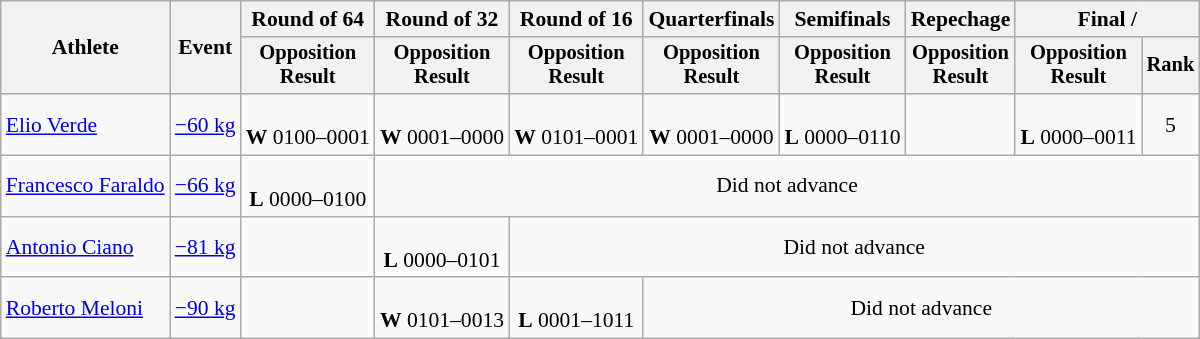<table class="wikitable" style="font-size:90%">
<tr>
<th rowspan="2">Athlete</th>
<th rowspan="2">Event</th>
<th>Round of 64</th>
<th>Round of 32</th>
<th>Round of 16</th>
<th>Quarterfinals</th>
<th>Semifinals</th>
<th>Repechage</th>
<th colspan=2>Final / </th>
</tr>
<tr style="font-size:95%">
<th>Opposition<br>Result</th>
<th>Opposition<br>Result</th>
<th>Opposition<br>Result</th>
<th>Opposition<br>Result</th>
<th>Opposition<br>Result</th>
<th>Opposition<br>Result</th>
<th>Opposition<br>Result</th>
<th>Rank</th>
</tr>
<tr align=center>
<td align=left><a href='#'>Elio Verde</a></td>
<td align=left><a href='#'>−60 kg</a></td>
<td><br><strong>W</strong> 0100–0001</td>
<td><br><strong>W</strong> 0001–0000</td>
<td><br><strong>W</strong> 0101–0001</td>
<td><br><strong>W</strong> 0001–0000</td>
<td><br><strong>L</strong> 0000–0110</td>
<td></td>
<td><br><strong>L</strong> 0000–0011</td>
<td>5</td>
</tr>
<tr align=center>
<td align=left><a href='#'>Francesco Faraldo</a></td>
<td align=left><a href='#'>−66 kg</a></td>
<td><br><strong>L</strong> 0000–0100</td>
<td colspan=7>Did not advance</td>
</tr>
<tr align=center>
<td align=left><a href='#'>Antonio Ciano</a></td>
<td align=left><a href='#'>−81 kg</a></td>
<td></td>
<td><br><strong>L</strong> 0000–0101</td>
<td colspan=6>Did not advance</td>
</tr>
<tr align=center>
<td align=left><a href='#'>Roberto Meloni</a></td>
<td align=left><a href='#'>−90 kg</a></td>
<td></td>
<td><br><strong>W</strong> 0101–0013</td>
<td><br><strong>L</strong> 0001–1011</td>
<td colspan=5>Did not advance</td>
</tr>
</table>
